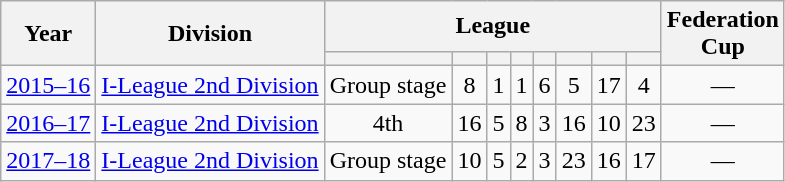<table class="wikitable sortable" style="text-align: center">
<tr>
<th scope="col" rowspan="2">Year</th>
<th scope="col" rowspan="2">Division</th>
<th colspan=8 class="unsortable">League</th>
<th scope="col" rowspan=2 class="unsortable">Federation<br>Cup</th>
</tr>
<tr>
<th></th>
<th></th>
<th></th>
<th></th>
<th></th>
<th></th>
<th></th>
<th></th>
</tr>
<tr>
<td><a href='#'>2015–16</a></td>
<td><a href='#'>I-League 2nd Division</a></td>
<td>Group stage</td>
<td>8</td>
<td>1</td>
<td>1</td>
<td>6</td>
<td>5</td>
<td>17</td>
<td>4</td>
<td>—</td>
</tr>
<tr>
<td><a href='#'>2016–17</a></td>
<td><a href='#'>I-League 2nd Division</a></td>
<td>4th</td>
<td>16</td>
<td>5</td>
<td>8</td>
<td>3</td>
<td>16</td>
<td>10</td>
<td>23</td>
<td>—</td>
</tr>
<tr>
<td><a href='#'>2017–18</a></td>
<td><a href='#'>I-League 2nd Division</a></td>
<td>Group stage</td>
<td>10</td>
<td>5</td>
<td>2</td>
<td>3</td>
<td>23</td>
<td>16</td>
<td>17</td>
<td>—</td>
</tr>
</table>
